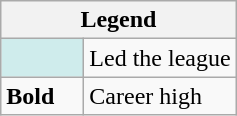<table class="wikitable mw-collapsible">
<tr>
<th colspan="2">Legend</th>
</tr>
<tr>
<td style="background:#cfecec; width:3em;"></td>
<td>Led the league</td>
</tr>
<tr>
<td><strong>Bold</strong></td>
<td>Career high</td>
</tr>
</table>
